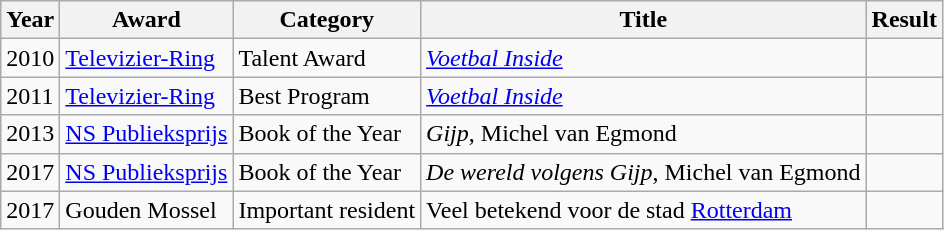<table class = "wikitable sortable">
<tr>
<th>Year</th>
<th>Award</th>
<th>Category</th>
<th>Title</th>
<th>Result</th>
</tr>
<tr>
<td>2010</td>
<td><a href='#'>Televizier-Ring</a></td>
<td>Talent Award</td>
<td><em><a href='#'>Voetbal Inside</a></em></td>
<td></td>
</tr>
<tr>
<td>2011</td>
<td><a href='#'>Televizier-Ring</a></td>
<td>Best Program</td>
<td><em><a href='#'>Voetbal Inside</a></em></td>
<td></td>
</tr>
<tr>
<td>2013</td>
<td><a href='#'>NS Publieksprijs</a></td>
<td>Book of the Year</td>
<td><em>Gijp</em>, Michel van Egmond</td>
<td></td>
</tr>
<tr>
<td>2017</td>
<td><a href='#'>NS Publieksprijs</a></td>
<td>Book of the Year</td>
<td><em>De wereld volgens Gijp</em>, Michel van Egmond</td>
<td></td>
</tr>
<tr>
<td>2017</td>
<td>Gouden Mossel</td>
<td>Important resident</td>
<td>Veel betekend voor de stad <a href='#'>Rotterdam</a></td>
<td></td>
</tr>
</table>
